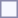<table style="border:1px solid #8888aa; background-color:#f7f8ff; padding:5px; font-size:95%; margin: 0px 12px 12px 0px;">
</table>
